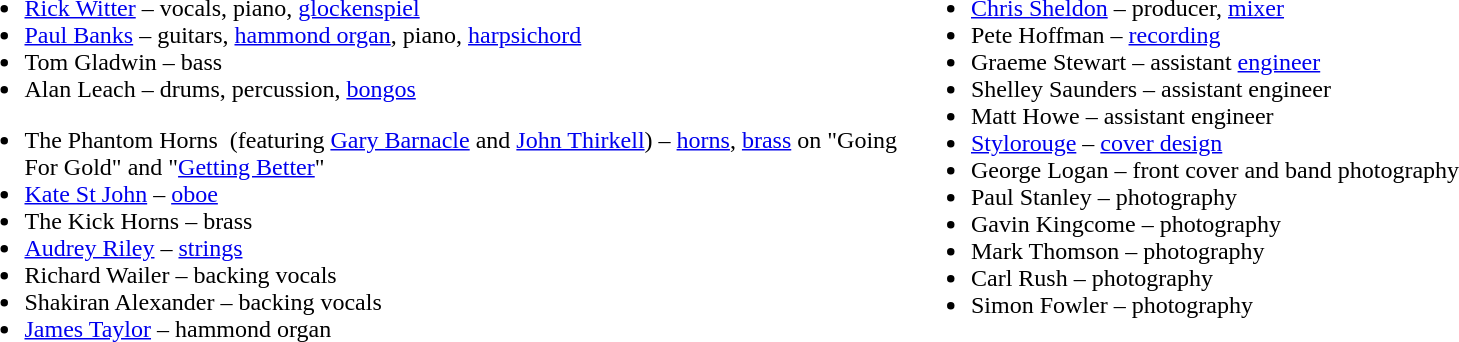<table style="width:100%;">
<tr valign ="top">
<td width=50%><br><ul><li><a href='#'>Rick Witter</a> – vocals, piano, <a href='#'>glockenspiel</a></li><li><a href='#'>Paul Banks</a> – guitars, <a href='#'>hammond organ</a>, piano, <a href='#'>harpsichord</a></li><li>Tom Gladwin – bass</li><li>Alan Leach – drums, percussion, <a href='#'>bongos</a></li></ul><ul><li>The Phantom Horns  (featuring <a href='#'>Gary Barnacle</a> and <a href='#'>John Thirkell</a>) – <a href='#'>horns</a>, <a href='#'>brass</a> on "Going For Gold" and "<a href='#'>Getting Better</a>"</li><li><a href='#'>Kate St John</a> – <a href='#'>oboe</a></li><li>The Kick Horns – brass</li><li><a href='#'>Audrey Riley</a> – <a href='#'>strings</a></li><li>Richard Wailer – backing vocals</li><li>Shakiran Alexander – backing vocals</li><li><a href='#'>James Taylor</a> – hammond organ</li></ul></td>
<td width=50%><br><ul><li><a href='#'>Chris Sheldon</a> – producer, <a href='#'>mixer</a></li><li>Pete Hoffman – <a href='#'>recording</a></li><li>Graeme Stewart – assistant <a href='#'>engineer</a></li><li>Shelley Saunders – assistant engineer</li><li>Matt Howe – assistant engineer</li><li><a href='#'>Stylorouge</a> – <a href='#'>cover design</a></li><li>George Logan – front cover and band photography</li><li>Paul Stanley – photography</li><li>Gavin Kingcome – photography</li><li>Mark Thomson – photography</li><li>Carl Rush – photography</li><li>Simon Fowler – photography</li></ul></td>
</tr>
</table>
